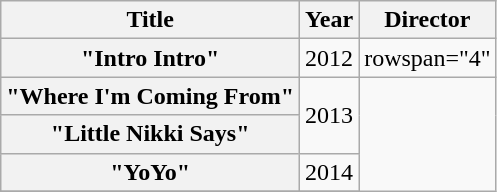<table class="wikitable plainrowheaders" style="text-align:center;">
<tr>
<th scope="col">Title</th>
<th scope="col">Year</th>
<th scope="col">Director</th>
</tr>
<tr>
<th scope="row">"Intro Intro"</th>
<td>2012</td>
<td>rowspan="4" </td>
</tr>
<tr>
<th scope="row">"Where I'm Coming From"</th>
<td rowspan="2">2013</td>
</tr>
<tr>
<th scope="row">"Little Nikki Says"</th>
</tr>
<tr>
<th scope="row">"YoYo"</th>
<td>2014</td>
</tr>
<tr>
</tr>
</table>
